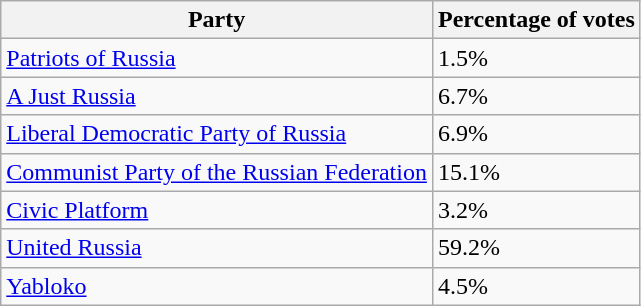<table class="wikitable">
<tr>
<th>Party</th>
<th>Percentage of votes</th>
</tr>
<tr>
<td><a href='#'>Patriots of Russia</a></td>
<td>1.5%</td>
</tr>
<tr>
<td><a href='#'>A Just Russia</a></td>
<td>6.7%</td>
</tr>
<tr>
<td><a href='#'>Liberal Democratic Party of Russia</a></td>
<td>6.9%</td>
</tr>
<tr>
<td><a href='#'>Communist Party of the Russian Federation</a></td>
<td>15.1%</td>
</tr>
<tr>
<td><a href='#'>Civic Platform</a></td>
<td>3.2%</td>
</tr>
<tr>
<td><a href='#'>United Russia</a></td>
<td>59.2%</td>
</tr>
<tr>
<td><a href='#'>Yabloko</a></td>
<td>4.5%</td>
</tr>
</table>
